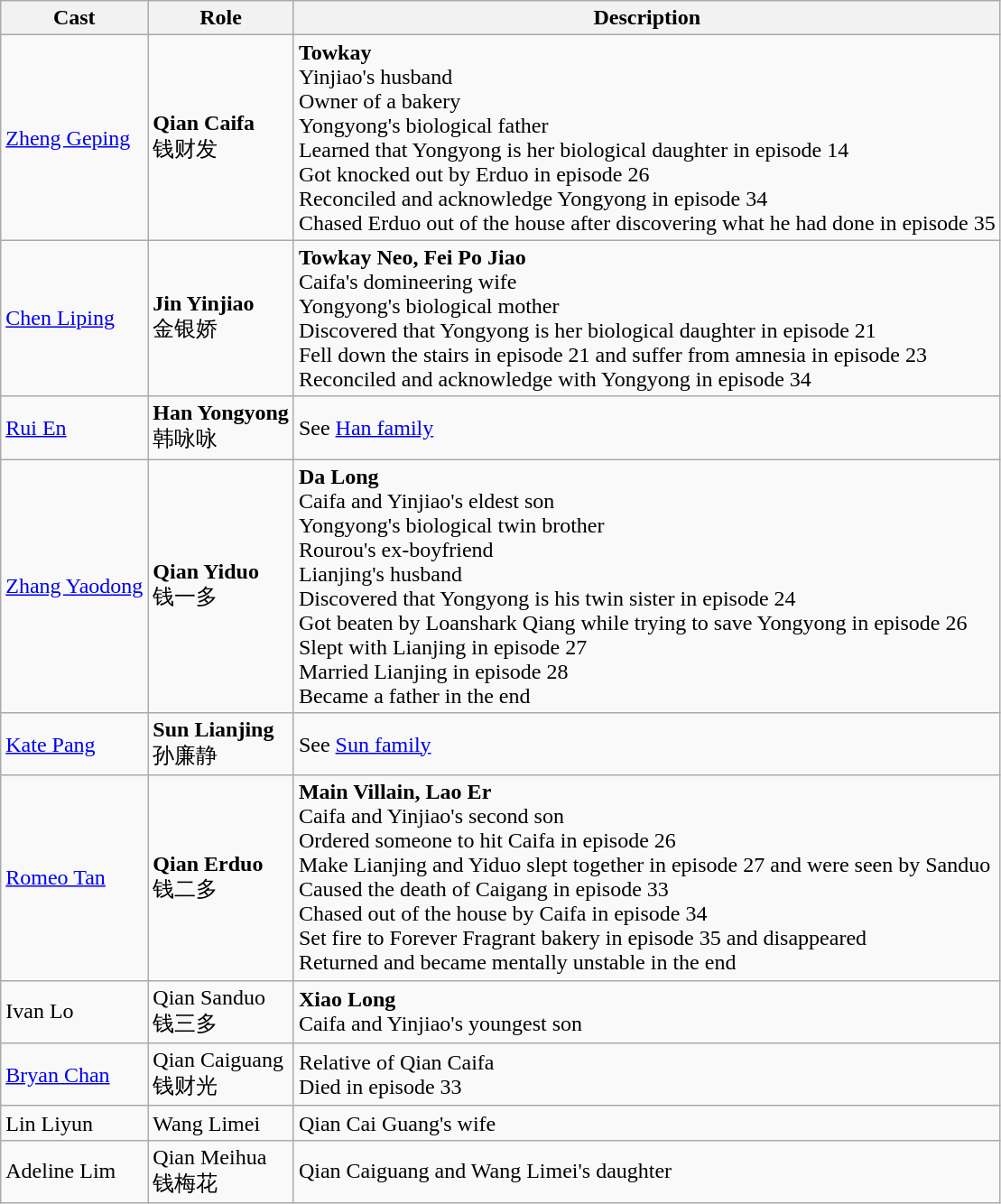<table class="wikitable">
<tr>
<th>Cast</th>
<th>Role</th>
<th>Description</th>
</tr>
<tr>
<td><a href='#'>Zheng Geping</a></td>
<td><strong>Qian Caifa</strong><br>钱财发</td>
<td><strong>Towkay</strong><br>Yinjiao's husband<br>Owner of a bakery<br>Yongyong's biological father<br>Learned that Yongyong is her biological daughter in episode 14<br>Got knocked out by Erduo in episode 26<br>Reconciled and acknowledge Yongyong in episode 34<br>Chased Erduo out of the house after discovering what he had done in episode 35</td>
</tr>
<tr>
<td><a href='#'>Chen Liping</a></td>
<td><strong>Jin Yinjiao</strong><br>金银娇</td>
<td><strong>Towkay Neo, Fei Po Jiao</strong><br>Caifa's domineering wife<br>Yongyong's biological mother<br>Discovered that Yongyong is her biological daughter in episode 21<br>Fell down the stairs in episode 21 and suffer from amnesia in episode 23<br>Reconciled and acknowledge with Yongyong in episode 34</td>
</tr>
<tr>
<td><a href='#'>Rui En</a></td>
<td><strong>Han Yongyong</strong><br>韩咏咏</td>
<td>See <a href='#'>Han family</a></td>
</tr>
<tr>
<td><a href='#'>Zhang Yaodong</a></td>
<td><strong>Qian Yiduo</strong><br>钱一多</td>
<td><strong>Da Long</strong><br>Caifa and Yinjiao's eldest son<br>Yongyong's biological twin brother <br>Rourou's ex-boyfriend<br>Lianjing's husband<br>Discovered that Yongyong is his twin sister in episode 24<br>Got beaten by Loanshark Qiang while trying to save Yongyong in episode 26<br>Slept with Lianjing in episode 27<br>Married Lianjing in episode 28<br>Became a father in the end</td>
</tr>
<tr>
<td><a href='#'>Kate Pang</a></td>
<td><strong>Sun Lianjing</strong><br>孙廉静</td>
<td>See <a href='#'>Sun family</a></td>
</tr>
<tr>
<td><a href='#'>Romeo Tan</a></td>
<td><strong>Qian Erduo</strong><br>钱二多</td>
<td><strong>Main Villain, Lao Er</strong><br> Caifa and Yinjiao's second son<br>Ordered someone to hit Caifa in episode 26<br>Make Lianjing and Yiduo slept together in episode 27 and were seen by Sanduo<br>Caused the death of Caigang in episode 33<br>Chased out of the house by Caifa in episode 34<br>Set fire to Forever Fragrant bakery in episode 35 and disappeared<br>Returned and became mentally unstable in the end</td>
</tr>
<tr>
<td>Ivan Lo</td>
<td>Qian Sanduo<br>钱三多</td>
<td><strong>Xiao Long</strong><br>Caifa and Yinjiao's youngest son</td>
</tr>
<tr>
<td><a href='#'>Bryan Chan</a></td>
<td>Qian Caiguang<br>钱财光</td>
<td>Relative of Qian Caifa<br>Died in episode 33</td>
</tr>
<tr>
<td>Lin Liyun</td>
<td>Wang Limei</td>
<td>Qian Cai Guang's wife</td>
</tr>
<tr>
<td>Adeline Lim</td>
<td>Qian Meihua<br>钱梅花</td>
<td>Qian Caiguang and Wang Limei's daughter</td>
</tr>
</table>
